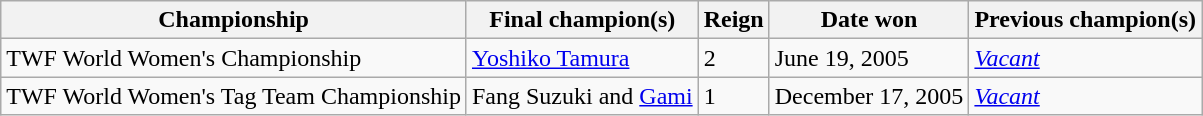<table class="wikitable">
<tr>
<th>Championship</th>
<th>Final champion(s)</th>
<th>Reign</th>
<th>Date won</th>
<th>Previous champion(s)</th>
</tr>
<tr>
<td>TWF World Women's Championship</td>
<td><a href='#'>Yoshiko Tamura</a></td>
<td>2</td>
<td>June 19, 2005</td>
<td><em><a href='#'>Vacant</a></em></td>
</tr>
<tr>
<td>TWF World Women's Tag Team Championship</td>
<td>Fang Suzuki and <a href='#'>Gami</a></td>
<td>1<br></td>
<td>December 17, 2005</td>
<td><em><a href='#'>Vacant</a></em></td>
</tr>
</table>
